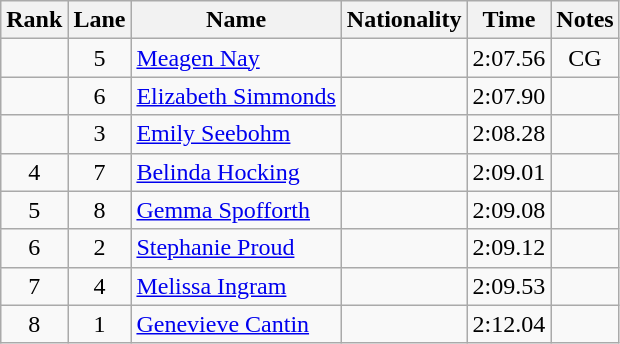<table class="wikitable sortable" style="text-align:center">
<tr>
<th>Rank</th>
<th>Lane</th>
<th>Name</th>
<th>Nationality</th>
<th>Time</th>
<th>Notes</th>
</tr>
<tr>
<td></td>
<td>5</td>
<td align=left><a href='#'>Meagen Nay</a></td>
<td align=left></td>
<td>2:07.56</td>
<td>CG</td>
</tr>
<tr>
<td></td>
<td>6</td>
<td align=left><a href='#'>Elizabeth Simmonds</a></td>
<td align=left></td>
<td>2:07.90</td>
<td></td>
</tr>
<tr>
<td></td>
<td>3</td>
<td align=left><a href='#'>Emily Seebohm</a></td>
<td align=left></td>
<td>2:08.28</td>
<td></td>
</tr>
<tr>
<td>4</td>
<td>7</td>
<td align=left><a href='#'>Belinda Hocking</a></td>
<td align=left></td>
<td>2:09.01</td>
<td></td>
</tr>
<tr>
<td>5</td>
<td>8</td>
<td align=left><a href='#'>Gemma Spofforth</a></td>
<td align=left></td>
<td>2:09.08</td>
<td></td>
</tr>
<tr>
<td>6</td>
<td>2</td>
<td align=left><a href='#'>Stephanie Proud</a></td>
<td align=left></td>
<td>2:09.12</td>
<td></td>
</tr>
<tr>
<td>7</td>
<td>4</td>
<td align=left><a href='#'>Melissa Ingram</a></td>
<td align=left></td>
<td>2:09.53</td>
<td></td>
</tr>
<tr>
<td>8</td>
<td>1</td>
<td align=left><a href='#'>Genevieve Cantin</a></td>
<td align=left></td>
<td>2:12.04</td>
<td></td>
</tr>
</table>
